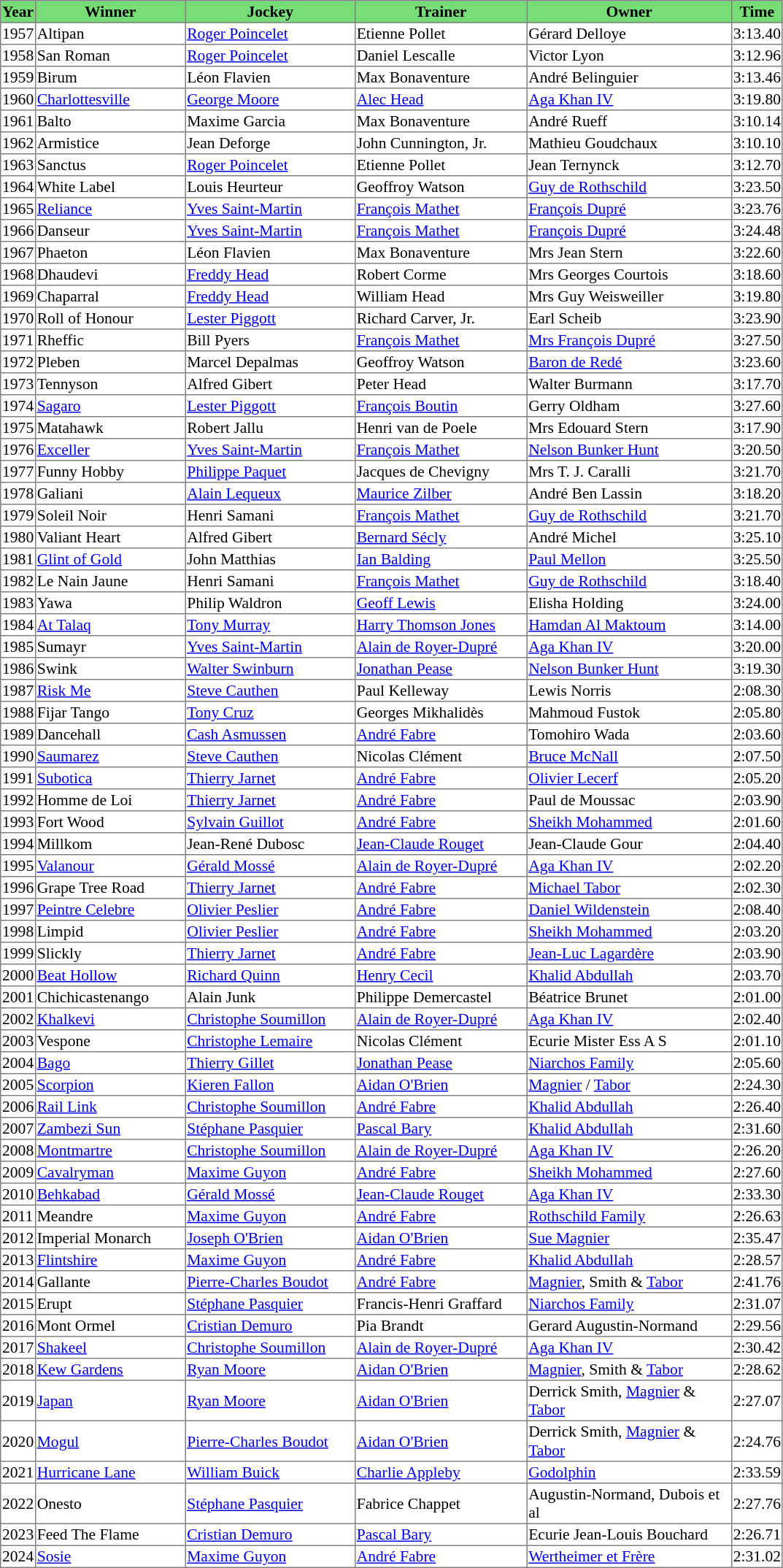<table class = "sortable" | border="1" style="border-collapse: collapse; font-size:90%">
<tr bgcolor="#77dd77" align="center">
<th>Year</th>
<th>Winner</th>
<th>Jockey</th>
<th>Trainer</th>
<th>Owner</th>
<th>Time</th>
</tr>
<tr>
<td>1957</td>
<td width=134px>Altipan</td>
<td width=152px><a href='#'>Roger Poincelet</a></td>
<td width=154px>Etienne Pollet</td>
<td width=184px>Gérard Delloye</td>
<td>3:13.40</td>
</tr>
<tr>
<td>1958</td>
<td>San Roman</td>
<td><a href='#'>Roger Poincelet</a></td>
<td>Daniel Lescalle</td>
<td>Victor Lyon</td>
<td>3:12.96</td>
</tr>
<tr>
<td>1959</td>
<td>Birum</td>
<td>Léon Flavien</td>
<td>Max Bonaventure</td>
<td>André Belinguier</td>
<td>3:13.46</td>
</tr>
<tr>
<td>1960</td>
<td><a href='#'>Charlottesville</a></td>
<td><a href='#'>George Moore</a></td>
<td><a href='#'>Alec Head</a></td>
<td><a href='#'>Aga Khan IV</a></td>
<td>3:19.80</td>
</tr>
<tr>
<td>1961</td>
<td>Balto</td>
<td>Maxime Garcia</td>
<td>Max Bonaventure</td>
<td>André Rueff</td>
<td>3:10.14</td>
</tr>
<tr>
<td>1962</td>
<td>Armistice</td>
<td>Jean Deforge</td>
<td>John Cunnington, Jr.</td>
<td>Mathieu Goudchaux</td>
<td>3:10.10</td>
</tr>
<tr>
<td>1963</td>
<td>Sanctus</td>
<td><a href='#'>Roger Poincelet</a></td>
<td>Etienne Pollet</td>
<td>Jean Ternynck</td>
<td>3:12.70</td>
</tr>
<tr>
<td>1964</td>
<td>White Label</td>
<td>Louis Heurteur</td>
<td>Geoffroy Watson</td>
<td><a href='#'>Guy de Rothschild</a></td>
<td>3:23.50</td>
</tr>
<tr>
<td>1965</td>
<td><a href='#'>Reliance</a></td>
<td><a href='#'>Yves Saint-Martin</a></td>
<td><a href='#'>François Mathet</a></td>
<td><a href='#'>François Dupré</a></td>
<td>3:23.76</td>
</tr>
<tr>
<td>1966</td>
<td>Danseur</td>
<td><a href='#'>Yves Saint-Martin</a></td>
<td><a href='#'>François Mathet</a></td>
<td><a href='#'>François Dupré</a></td>
<td>3:24.48</td>
</tr>
<tr>
<td>1967</td>
<td>Phaeton</td>
<td>Léon Flavien</td>
<td>Max Bonaventure</td>
<td>Mrs Jean Stern</td>
<td>3:22.60</td>
</tr>
<tr>
<td>1968</td>
<td>Dhaudevi</td>
<td><a href='#'>Freddy Head</a></td>
<td>Robert Corme</td>
<td>Mrs Georges Courtois</td>
<td>3:18.60</td>
</tr>
<tr>
<td>1969</td>
<td>Chaparral</td>
<td><a href='#'>Freddy Head</a></td>
<td>William Head</td>
<td>Mrs Guy Weisweiller</td>
<td>3:19.80</td>
</tr>
<tr>
<td>1970</td>
<td>Roll of Honour</td>
<td><a href='#'>Lester Piggott</a></td>
<td>Richard Carver, Jr.</td>
<td>Earl Scheib</td>
<td>3:23.90</td>
</tr>
<tr>
<td>1971</td>
<td>Rheffic</td>
<td>Bill Pyers</td>
<td><a href='#'>François Mathet</a></td>
<td><a href='#'>Mrs François Dupré</a></td>
<td>3:27.50</td>
</tr>
<tr>
<td>1972</td>
<td>Pleben</td>
<td>Marcel Depalmas</td>
<td>Geoffroy Watson</td>
<td><a href='#'>Baron de Redé</a></td>
<td>3:23.60</td>
</tr>
<tr>
<td>1973</td>
<td>Tennyson</td>
<td>Alfred Gibert</td>
<td>Peter Head</td>
<td>Walter Burmann</td>
<td>3:17.70</td>
</tr>
<tr>
<td>1974</td>
<td><a href='#'>Sagaro</a></td>
<td><a href='#'>Lester Piggott</a></td>
<td><a href='#'>François Boutin</a></td>
<td>Gerry Oldham</td>
<td>3:27.60</td>
</tr>
<tr>
<td>1975</td>
<td>Matahawk</td>
<td>Robert Jallu</td>
<td>Henri van de Poele</td>
<td>Mrs Edouard Stern</td>
<td>3:17.90</td>
</tr>
<tr>
<td>1976</td>
<td><a href='#'>Exceller</a></td>
<td><a href='#'>Yves Saint-Martin</a></td>
<td><a href='#'>François Mathet</a></td>
<td><a href='#'>Nelson Bunker Hunt</a></td>
<td>3:20.50</td>
</tr>
<tr>
<td>1977</td>
<td>Funny Hobby</td>
<td><a href='#'>Philippe Paquet</a></td>
<td>Jacques de Chevigny</td>
<td>Mrs T. J. Caralli</td>
<td>3:21.70</td>
</tr>
<tr>
<td>1978</td>
<td>Galiani</td>
<td><a href='#'>Alain Lequeux</a></td>
<td><a href='#'>Maurice Zilber</a></td>
<td>André Ben Lassin</td>
<td>3:18.20</td>
</tr>
<tr>
<td>1979</td>
<td>Soleil Noir</td>
<td>Henri Samani</td>
<td><a href='#'>François Mathet</a></td>
<td><a href='#'>Guy de Rothschild</a></td>
<td>3:21.70</td>
</tr>
<tr>
<td>1980</td>
<td>Valiant Heart</td>
<td>Alfred Gibert</td>
<td><a href='#'>Bernard Sécly</a></td>
<td>André Michel</td>
<td>3:25.10</td>
</tr>
<tr>
<td>1981</td>
<td><a href='#'>Glint of Gold</a></td>
<td>John Matthias</td>
<td><a href='#'>Ian Balding</a></td>
<td><a href='#'>Paul Mellon</a></td>
<td>3:25.50</td>
</tr>
<tr>
<td>1982</td>
<td>Le Nain Jaune</td>
<td>Henri Samani</td>
<td><a href='#'>François Mathet</a></td>
<td><a href='#'>Guy de Rothschild</a></td>
<td>3:18.40</td>
</tr>
<tr>
<td>1983</td>
<td>Yawa</td>
<td>Philip Waldron</td>
<td><a href='#'>Geoff Lewis</a></td>
<td>Elisha Holding</td>
<td>3:24.00</td>
</tr>
<tr>
<td>1984</td>
<td><a href='#'>At Talaq</a></td>
<td><a href='#'>Tony Murray</a></td>
<td><a href='#'>Harry Thomson Jones</a></td>
<td><a href='#'>Hamdan Al Maktoum</a></td>
<td>3:14.00</td>
</tr>
<tr>
<td>1985</td>
<td>Sumayr</td>
<td><a href='#'>Yves Saint-Martin</a></td>
<td><a href='#'>Alain de Royer-Dupré</a></td>
<td><a href='#'>Aga Khan IV</a></td>
<td>3:20.00</td>
</tr>
<tr>
<td>1986</td>
<td>Swink</td>
<td><a href='#'>Walter Swinburn</a></td>
<td><a href='#'>Jonathan Pease</a></td>
<td><a href='#'>Nelson Bunker Hunt</a></td>
<td>3:19.30</td>
</tr>
<tr>
<td>1987</td>
<td><a href='#'>Risk Me</a></td>
<td><a href='#'>Steve Cauthen</a></td>
<td>Paul Kelleway</td>
<td>Lewis Norris</td>
<td>2:08.30</td>
</tr>
<tr>
<td>1988</td>
<td>Fijar Tango</td>
<td><a href='#'>Tony Cruz</a></td>
<td>Georges Mikhalidès</td>
<td>Mahmoud Fustok</td>
<td>2:05.80</td>
</tr>
<tr>
<td>1989</td>
<td>Dancehall</td>
<td><a href='#'>Cash Asmussen</a></td>
<td><a href='#'>André Fabre</a></td>
<td>Tomohiro Wada</td>
<td>2:03.60</td>
</tr>
<tr>
<td>1990</td>
<td><a href='#'>Saumarez</a></td>
<td><a href='#'>Steve Cauthen</a></td>
<td>Nicolas Clément</td>
<td><a href='#'>Bruce McNall</a></td>
<td>2:07.50</td>
</tr>
<tr>
<td>1991</td>
<td><a href='#'>Subotica</a></td>
<td><a href='#'>Thierry Jarnet</a></td>
<td><a href='#'>André Fabre</a></td>
<td><a href='#'>Olivier Lecerf</a></td>
<td>2:05.20</td>
</tr>
<tr>
<td>1992</td>
<td>Homme de Loi</td>
<td><a href='#'>Thierry Jarnet</a></td>
<td><a href='#'>André Fabre</a></td>
<td>Paul de Moussac</td>
<td>2:03.90</td>
</tr>
<tr>
<td>1993</td>
<td>Fort Wood</td>
<td><a href='#'>Sylvain Guillot</a></td>
<td><a href='#'>André Fabre</a></td>
<td><a href='#'>Sheikh Mohammed</a></td>
<td>2:01.60</td>
</tr>
<tr>
<td>1994</td>
<td>Millkom</td>
<td>Jean-René Dubosc</td>
<td><a href='#'>Jean-Claude Rouget</a></td>
<td>Jean-Claude Gour</td>
<td>2:04.40</td>
</tr>
<tr>
<td>1995</td>
<td><a href='#'>Valanour</a></td>
<td><a href='#'>Gérald Mossé</a></td>
<td><a href='#'>Alain de Royer-Dupré</a></td>
<td><a href='#'>Aga Khan IV</a></td>
<td>2:02.20</td>
</tr>
<tr>
<td>1996</td>
<td>Grape Tree Road</td>
<td><a href='#'>Thierry Jarnet</a></td>
<td><a href='#'>André Fabre</a></td>
<td><a href='#'>Michael Tabor</a></td>
<td>2:02.30</td>
</tr>
<tr>
<td>1997</td>
<td><a href='#'>Peintre Celebre</a></td>
<td><a href='#'>Olivier Peslier</a></td>
<td><a href='#'>André Fabre</a></td>
<td><a href='#'>Daniel Wildenstein</a></td>
<td>2:08.40</td>
</tr>
<tr>
<td>1998</td>
<td>Limpid</td>
<td><a href='#'>Olivier Peslier</a></td>
<td><a href='#'>André Fabre</a></td>
<td><a href='#'>Sheikh Mohammed</a></td>
<td>2:03.20</td>
</tr>
<tr>
<td>1999</td>
<td>Slickly</td>
<td><a href='#'>Thierry Jarnet</a></td>
<td><a href='#'>André Fabre</a></td>
<td><a href='#'>Jean-Luc Lagardère</a></td>
<td>2:03.90</td>
</tr>
<tr>
<td>2000</td>
<td><a href='#'>Beat Hollow</a></td>
<td><a href='#'>Richard Quinn</a></td>
<td><a href='#'>Henry Cecil</a></td>
<td><a href='#'>Khalid Abdullah</a></td>
<td>2:03.70</td>
</tr>
<tr>
<td>2001</td>
<td>Chichicastenango</td>
<td>Alain Junk</td>
<td>Philippe Demercastel</td>
<td>Béatrice Brunet</td>
<td>2:01.00</td>
</tr>
<tr>
<td>2002</td>
<td><a href='#'>Khalkevi</a></td>
<td><a href='#'>Christophe Soumillon</a></td>
<td><a href='#'>Alain de Royer-Dupré</a></td>
<td><a href='#'>Aga Khan IV</a></td>
<td>2:02.40</td>
</tr>
<tr>
<td>2003</td>
<td>Vespone</td>
<td><a href='#'>Christophe Lemaire</a></td>
<td>Nicolas Clément</td>
<td>Ecurie Mister Ess A S</td>
<td>2:01.10</td>
</tr>
<tr>
<td>2004</td>
<td><a href='#'>Bago</a></td>
<td><a href='#'>Thierry Gillet</a></td>
<td><a href='#'>Jonathan Pease</a></td>
<td><a href='#'>Niarchos Family</a></td>
<td>2:05.60</td>
</tr>
<tr>
<td>2005</td>
<td><a href='#'>Scorpion</a></td>
<td><a href='#'>Kieren Fallon</a></td>
<td><a href='#'>Aidan O'Brien</a></td>
<td><a href='#'>Magnier</a> / <a href='#'>Tabor</a></td>
<td>2:24.30</td>
</tr>
<tr>
<td>2006</td>
<td><a href='#'>Rail Link</a></td>
<td><a href='#'>Christophe Soumillon</a></td>
<td><a href='#'>André Fabre</a></td>
<td><a href='#'>Khalid Abdullah</a></td>
<td>2:26.40</td>
</tr>
<tr>
<td>2007</td>
<td><a href='#'>Zambezi Sun</a></td>
<td><a href='#'>Stéphane Pasquier</a></td>
<td><a href='#'>Pascal Bary</a></td>
<td><a href='#'>Khalid Abdullah</a></td>
<td>2:31.60</td>
</tr>
<tr>
<td>2008</td>
<td><a href='#'>Montmartre</a></td>
<td><a href='#'>Christophe Soumillon</a></td>
<td><a href='#'>Alain de Royer-Dupré</a></td>
<td><a href='#'>Aga Khan IV</a></td>
<td>2:26.20</td>
</tr>
<tr>
<td>2009</td>
<td><a href='#'>Cavalryman</a></td>
<td><a href='#'>Maxime Guyon</a></td>
<td><a href='#'>André Fabre</a></td>
<td><a href='#'>Sheikh Mohammed</a></td>
<td>2:27.60</td>
</tr>
<tr>
<td>2010</td>
<td><a href='#'>Behkabad</a></td>
<td><a href='#'>Gérald Mossé</a></td>
<td><a href='#'>Jean-Claude Rouget</a></td>
<td><a href='#'>Aga Khan IV</a></td>
<td>2:33.30</td>
</tr>
<tr>
<td>2011</td>
<td>Meandre</td>
<td><a href='#'>Maxime Guyon</a></td>
<td><a href='#'>André Fabre</a></td>
<td><a href='#'>Rothschild Family</a></td>
<td>2:26.63</td>
</tr>
<tr>
<td>2012</td>
<td>Imperial Monarch</td>
<td><a href='#'>Joseph O'Brien</a></td>
<td><a href='#'>Aidan O'Brien</a></td>
<td><a href='#'>Sue Magnier</a></td>
<td>2:35.47</td>
</tr>
<tr>
<td>2013</td>
<td><a href='#'>Flintshire</a></td>
<td><a href='#'>Maxime Guyon</a></td>
<td><a href='#'>André Fabre</a></td>
<td><a href='#'>Khalid Abdullah</a></td>
<td>2:28.57</td>
</tr>
<tr>
<td>2014</td>
<td>Gallante</td>
<td><a href='#'>Pierre-Charles Boudot</a></td>
<td><a href='#'>André Fabre</a></td>
<td><a href='#'>Magnier</a>, Smith & <a href='#'>Tabor</a></td>
<td>2:41.76</td>
</tr>
<tr>
<td>2015</td>
<td>Erupt</td>
<td><a href='#'>Stéphane Pasquier</a></td>
<td>Francis-Henri Graffard</td>
<td><a href='#'>Niarchos Family</a></td>
<td>2:31.07</td>
</tr>
<tr>
<td>2016</td>
<td>Mont Ormel</td>
<td><a href='#'>Cristian Demuro</a></td>
<td>Pia Brandt</td>
<td>Gerard Augustin-Normand</td>
<td>2:29.56</td>
</tr>
<tr>
<td>2017</td>
<td><a href='#'>Shakeel</a></td>
<td><a href='#'>Christophe Soumillon</a></td>
<td><a href='#'>Alain de Royer-Dupré</a></td>
<td><a href='#'>Aga Khan IV</a></td>
<td>2:30.42</td>
</tr>
<tr>
<td>2018</td>
<td><a href='#'>Kew Gardens</a></td>
<td><a href='#'>Ryan Moore</a></td>
<td><a href='#'>Aidan O'Brien</a></td>
<td><a href='#'>Magnier</a>, Smith & <a href='#'>Tabor</a></td>
<td>2:28.62</td>
</tr>
<tr>
<td>2019</td>
<td><a href='#'>Japan</a></td>
<td><a href='#'>Ryan Moore</a></td>
<td><a href='#'>Aidan O'Brien</a></td>
<td>Derrick Smith, <a href='#'>Magnier</a> & <a href='#'>Tabor</a></td>
<td>2:27.07</td>
</tr>
<tr>
<td>2020</td>
<td><a href='#'>Mogul</a></td>
<td><a href='#'>Pierre-Charles Boudot </a></td>
<td><a href='#'>Aidan O'Brien</a></td>
<td>Derrick Smith, <a href='#'>Magnier</a> & <a href='#'>Tabor</a></td>
<td>2:24.76</td>
</tr>
<tr>
<td>2021</td>
<td><a href='#'>Hurricane Lane</a></td>
<td><a href='#'>William Buick</a></td>
<td><a href='#'>Charlie Appleby</a></td>
<td><a href='#'>Godolphin</a></td>
<td>2:33.59</td>
</tr>
<tr>
<td>2022</td>
<td>Onesto</td>
<td><a href='#'>Stéphane Pasquier</a></td>
<td>Fabrice Chappet</td>
<td>Augustin-Normand, Dubois et al </td>
<td>2:27.76</td>
</tr>
<tr>
<td>2023</td>
<td>Feed The Flame</td>
<td><a href='#'>Cristian Demuro</a></td>
<td><a href='#'>Pascal Bary</a></td>
<td>Ecurie Jean-Louis Bouchard</td>
<td>2:26.71</td>
</tr>
<tr>
<td>2024</td>
<td><a href='#'>Sosie</a></td>
<td><a href='#'>Maxime Guyon</a></td>
<td><a href='#'>André Fabre</a></td>
<td><a href='#'>Wertheimer et Frère</a></td>
<td>2:31.02</td>
</tr>
</table>
